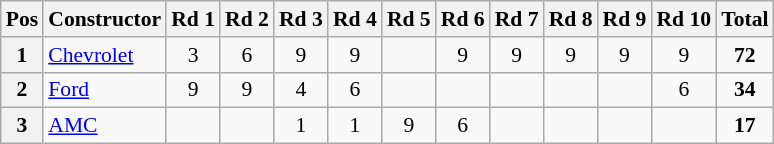<table class="wikitable" style="font-size: 90%;">
<tr>
<th>Pos</th>
<th>Constructor</th>
<th>Rd 1</th>
<th>Rd 2</th>
<th>Rd 3</th>
<th>Rd 4</th>
<th>Rd 5</th>
<th>Rd 6</th>
<th>Rd 7</th>
<th>Rd 8</th>
<th>Rd 9</th>
<th>Rd 10</th>
<th>Total</th>
</tr>
<tr>
<th>1</th>
<td> <a href='#'>Chevrolet</a></td>
<td align="center">3</td>
<td align="center">6</td>
<td align="center">9</td>
<td align="center">9</td>
<td></td>
<td align="center">9</td>
<td align="center">9</td>
<td align="center">9</td>
<td align="center">9</td>
<td align="center">9</td>
<td align="center"><strong>72</strong></td>
</tr>
<tr>
<th>2</th>
<td> <a href='#'>Ford</a></td>
<td align="center">9</td>
<td align="center">9</td>
<td align="center">4</td>
<td align="center">6</td>
<td></td>
<td></td>
<td></td>
<td></td>
<td></td>
<td align="center">6</td>
<td align="center"><strong>34</strong></td>
</tr>
<tr>
<th>3</th>
<td> <a href='#'>AMC</a></td>
<td></td>
<td></td>
<td align="center">1</td>
<td align="center">1</td>
<td align="center">9</td>
<td align="center">6</td>
<td></td>
<td></td>
<td></td>
<td></td>
<td align="center"><strong>17</strong></td>
</tr>
</table>
